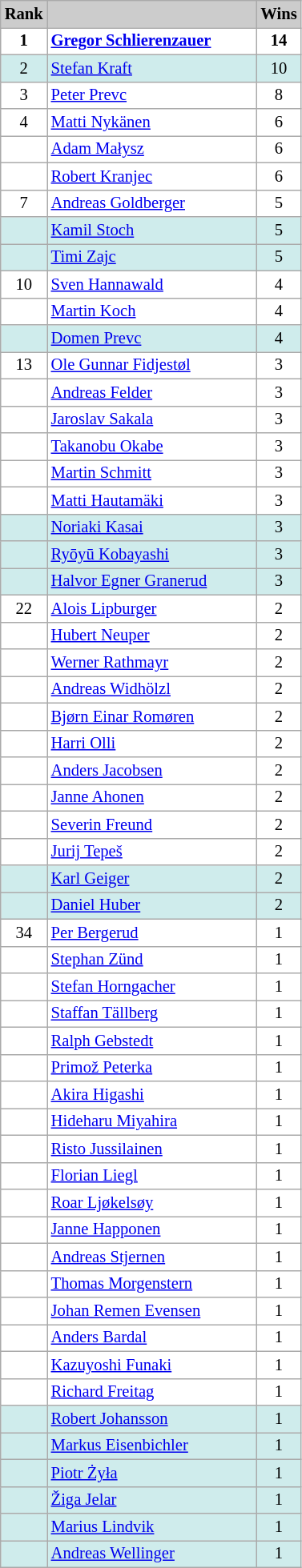<table class="wikitable plainrowheaders" style="background:#fff; font-size:86%; line-height:16px; border:grey solid 1px; border-collapse:collapse;">
<tr style="background:#ccc; text-align:center;">
<th style="background:#ccc;">Rank</th>
<th style="background:#ccc;" width="168"></th>
<th style="background:#ccc;" width:20%">Wins</th>
</tr>
<tr align=center>
<td><strong>1</strong></td>
<td align=left> <strong><a href='#'>Gregor Schlierenzauer</a></strong></td>
<td><strong>14</strong></td>
</tr>
<tr align=center bgcolor=#CFECEC>
<td>2</td>
<td align=left> <a href='#'>Stefan Kraft</a></td>
<td>10</td>
</tr>
<tr align=center>
<td>3</td>
<td align=left> <a href='#'>Peter Prevc</a></td>
<td>8</td>
</tr>
<tr align=center>
<td>4</td>
<td align=left> <a href='#'>Matti Nykänen</a></td>
<td>6</td>
</tr>
<tr align=center>
<td></td>
<td align=left> <a href='#'>Adam Małysz</a></td>
<td>6</td>
</tr>
<tr align=center>
<td></td>
<td align=left> <a href='#'>Robert Kranjec</a></td>
<td>6</td>
</tr>
<tr align=center>
<td>7</td>
<td align=left> <a href='#'>Andreas Goldberger</a></td>
<td>5</td>
</tr>
<tr align=center bgcolor=#CFECEC>
<td></td>
<td align=left> <a href='#'>Kamil Stoch</a></td>
<td>5</td>
</tr>
<tr align=center bgcolor=#CFECEC>
<td></td>
<td align=left> <a href='#'>Timi Zajc</a></td>
<td>5</td>
</tr>
<tr align=center>
<td>10</td>
<td align=left> <a href='#'>Sven Hannawald</a></td>
<td>4</td>
</tr>
<tr align=center>
<td></td>
<td align=left> <a href='#'>Martin Koch</a></td>
<td>4</td>
</tr>
<tr align=center bgcolor=#CFECEC>
<td></td>
<td align=left> <a href='#'>Domen Prevc</a></td>
<td>4</td>
</tr>
<tr align=center>
<td>13</td>
<td align=left> <a href='#'>Ole Gunnar Fidjestøl</a></td>
<td>3</td>
</tr>
<tr align=center>
<td></td>
<td align=left> <a href='#'>Andreas Felder</a></td>
<td>3</td>
</tr>
<tr align=center>
<td></td>
<td align=left> <a href='#'>Jaroslav Sakala</a></td>
<td>3</td>
</tr>
<tr align=center>
<td></td>
<td align=left> <a href='#'>Takanobu Okabe</a></td>
<td>3</td>
</tr>
<tr align=center>
<td></td>
<td align=left> <a href='#'>Martin Schmitt</a></td>
<td>3</td>
</tr>
<tr align=center>
<td></td>
<td align=left> <a href='#'>Matti Hautamäki</a></td>
<td>3</td>
</tr>
<tr align=center bgcolor=#CFECEC>
<td></td>
<td align=left> <a href='#'>Noriaki Kasai</a></td>
<td>3</td>
</tr>
<tr align=center bgcolor=#CFECEC>
<td></td>
<td align=left> <a href='#'>Ryōyū Kobayashi</a></td>
<td>3</td>
</tr>
<tr align=center bgcolor=#CFECEC>
<td></td>
<td align=left> <a href='#'>Halvor Egner Granerud</a></td>
<td>3</td>
</tr>
<tr align=center>
<td>22</td>
<td align=left> <a href='#'>Alois Lipburger</a></td>
<td>2</td>
</tr>
<tr align=center>
<td></td>
<td align=left> <a href='#'>Hubert Neuper</a></td>
<td>2</td>
</tr>
<tr align=center>
<td></td>
<td align=left> <a href='#'>Werner Rathmayr</a></td>
<td>2</td>
</tr>
<tr align=center>
<td></td>
<td align=left> <a href='#'>Andreas Widhölzl</a></td>
<td>2</td>
</tr>
<tr align=center>
<td></td>
<td align=left> <a href='#'>Bjørn Einar Romøren</a></td>
<td>2</td>
</tr>
<tr align=center>
<td></td>
<td align=left> <a href='#'>Harri Olli</a></td>
<td>2</td>
</tr>
<tr align=center>
<td></td>
<td align=left> <a href='#'>Anders Jacobsen</a></td>
<td>2</td>
</tr>
<tr align=center>
<td></td>
<td align=left> <a href='#'>Janne Ahonen</a></td>
<td>2</td>
</tr>
<tr align=center>
<td></td>
<td align=left> <a href='#'>Severin Freund</a></td>
<td>2</td>
</tr>
<tr align=center>
<td></td>
<td align=left> <a href='#'>Jurij Tepeš</a></td>
<td>2</td>
</tr>
<tr align=center bgcolor=#CFECEC>
<td></td>
<td align=left> <a href='#'>Karl Geiger</a></td>
<td>2</td>
</tr>
<tr align=center bgcolor=#CFECEC>
<td></td>
<td align=left> <a href='#'>Daniel Huber</a></td>
<td>2</td>
</tr>
<tr align=center>
<td>34</td>
<td align=left> <a href='#'>Per Bergerud</a></td>
<td>1</td>
</tr>
<tr align=center>
<td></td>
<td align=left> <a href='#'>Stephan Zünd</a></td>
<td>1</td>
</tr>
<tr align=center>
<td></td>
<td align=left> <a href='#'>Stefan Horngacher</a></td>
<td>1</td>
</tr>
<tr align=center>
<td></td>
<td align=left> <a href='#'>Staffan Tällberg</a></td>
<td>1</td>
</tr>
<tr align=center>
<td></td>
<td align=left> <a href='#'>Ralph Gebstedt</a></td>
<td>1</td>
</tr>
<tr align=center>
<td></td>
<td align=left> <a href='#'>Primož Peterka</a></td>
<td>1</td>
</tr>
<tr align=center>
<td></td>
<td align=left> <a href='#'>Akira Higashi</a></td>
<td>1</td>
</tr>
<tr align=center>
<td></td>
<td align=left> <a href='#'>Hideharu Miyahira</a></td>
<td>1</td>
</tr>
<tr align=center>
<td></td>
<td align=left> <a href='#'>Risto Jussilainen</a></td>
<td>1</td>
</tr>
<tr align=center>
<td></td>
<td align=left> <a href='#'>Florian Liegl</a></td>
<td>1</td>
</tr>
<tr align=center>
<td></td>
<td align=left> <a href='#'>Roar Ljøkelsøy</a></td>
<td>1</td>
</tr>
<tr align=center>
<td></td>
<td align=left> <a href='#'>Janne Happonen</a></td>
<td>1</td>
</tr>
<tr align=center>
<td></td>
<td align=left> <a href='#'>Andreas Stjernen</a></td>
<td>1</td>
</tr>
<tr align=center>
<td></td>
<td align=left> <a href='#'>Thomas Morgenstern</a></td>
<td>1</td>
</tr>
<tr align=center>
<td></td>
<td align=left> <a href='#'>Johan Remen Evensen</a></td>
<td>1</td>
</tr>
<tr align=center>
<td></td>
<td align=left> <a href='#'>Anders Bardal</a></td>
<td>1</td>
</tr>
<tr align=center>
<td></td>
<td align=left> <a href='#'>Kazuyoshi Funaki</a></td>
<td>1</td>
</tr>
<tr align=center>
<td></td>
<td align=left> <a href='#'>Richard Freitag</a></td>
<td>1</td>
</tr>
<tr align=center bgcolor=#CFECEC>
<td></td>
<td align=left> <a href='#'>Robert Johansson</a></td>
<td>1</td>
</tr>
<tr align=center bgcolor=#CFECEC>
<td></td>
<td align=left> <a href='#'>Markus Eisenbichler</a></td>
<td>1</td>
</tr>
<tr align=center bgcolor=#CFECEC>
<td></td>
<td align=left> <a href='#'>Piotr Żyła</a></td>
<td>1</td>
</tr>
<tr align=center bgcolor=#CFECEC>
<td></td>
<td align=left> <a href='#'>Žiga Jelar</a></td>
<td>1</td>
</tr>
<tr align=center bgcolor=#CFECEC>
<td></td>
<td align=left> <a href='#'>Marius Lindvik</a></td>
<td>1</td>
</tr>
<tr align=center bgcolor=#CFECEC>
<td></td>
<td align=left> <a href='#'>Andreas Wellinger</a></td>
<td>1</td>
</tr>
</table>
